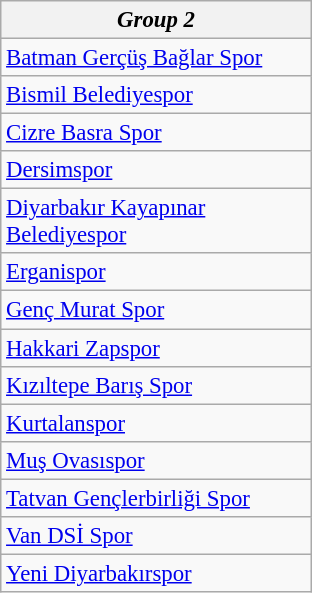<table class="wikitable collapsible collapsed" style="font-size:95%;">
<tr>
<th colspan="1" width="200"><em>Group 2</em></th>
</tr>
<tr>
<td><a href='#'>Batman Gerçüş Bağlar Spor</a></td>
</tr>
<tr>
<td><a href='#'>Bismil Belediyespor</a></td>
</tr>
<tr>
<td><a href='#'>Cizre Basra Spor</a></td>
</tr>
<tr>
<td><a href='#'>Dersimspor</a></td>
</tr>
<tr>
<td><a href='#'>Diyarbakır Kayapınar Belediyespor</a></td>
</tr>
<tr>
<td><a href='#'>Erganispor</a></td>
</tr>
<tr>
<td><a href='#'>Genç Murat Spor</a></td>
</tr>
<tr>
<td><a href='#'>Hakkari Zapspor</a></td>
</tr>
<tr>
<td><a href='#'>Kızıltepe Barış Spor</a></td>
</tr>
<tr>
<td><a href='#'>Kurtalanspor</a></td>
</tr>
<tr>
<td><a href='#'>Muş Ovasıspor</a></td>
</tr>
<tr>
<td><a href='#'>Tatvan Gençlerbirliği Spor</a></td>
</tr>
<tr>
<td><a href='#'>Van DSİ Spor</a></td>
</tr>
<tr>
<td><a href='#'>Yeni Diyarbakırspor</a></td>
</tr>
</table>
